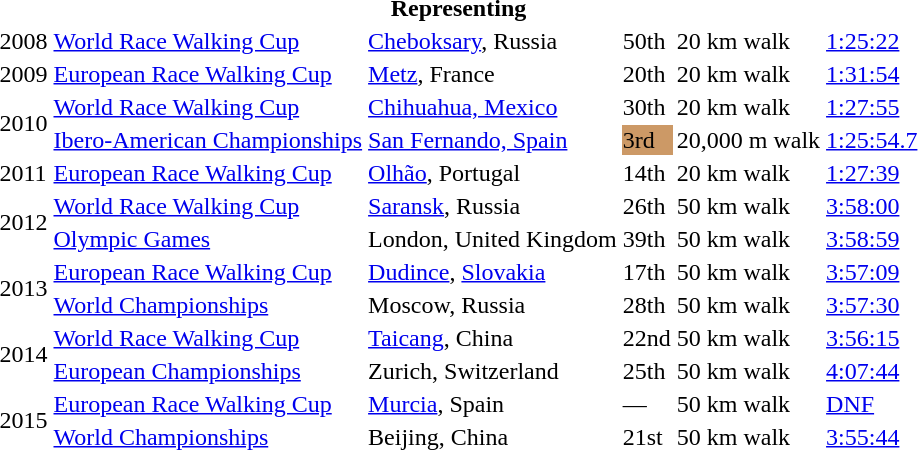<table>
<tr>
<th colspan="6">Representing </th>
</tr>
<tr>
<td>2008</td>
<td><a href='#'>World Race Walking Cup</a></td>
<td><a href='#'>Cheboksary</a>, Russia</td>
<td>50th</td>
<td>20 km walk</td>
<td><a href='#'>1:25:22</a></td>
</tr>
<tr>
<td>2009</td>
<td><a href='#'>European Race Walking Cup</a></td>
<td><a href='#'>Metz</a>, France</td>
<td>20th</td>
<td>20 km walk</td>
<td><a href='#'>1:31:54</a></td>
</tr>
<tr>
<td rowspan=2>2010</td>
<td><a href='#'>World Race Walking Cup</a></td>
<td><a href='#'>Chihuahua, Mexico</a></td>
<td>30th</td>
<td>20 km walk</td>
<td><a href='#'>1:27:55</a></td>
</tr>
<tr>
<td><a href='#'>Ibero-American Championships</a></td>
<td><a href='#'>San Fernando, Spain</a></td>
<td bgcolor=cc9966>3rd</td>
<td>20,000 m walk</td>
<td><a href='#'>1:25:54.7</a></td>
</tr>
<tr>
<td>2011</td>
<td><a href='#'>European Race Walking Cup</a></td>
<td><a href='#'>Olhão</a>, Portugal</td>
<td>14th</td>
<td>20 km walk</td>
<td><a href='#'>1:27:39</a></td>
</tr>
<tr>
<td rowspan=2>2012</td>
<td><a href='#'>World Race Walking Cup</a></td>
<td><a href='#'>Saransk</a>, Russia</td>
<td>26th</td>
<td>50 km walk</td>
<td><a href='#'>3:58:00</a></td>
</tr>
<tr>
<td><a href='#'>Olympic Games</a></td>
<td>London, United Kingdom</td>
<td>39th</td>
<td>50 km walk</td>
<td><a href='#'>3:58:59</a></td>
</tr>
<tr>
<td rowspan=2>2013</td>
<td><a href='#'>European Race Walking Cup</a></td>
<td><a href='#'>Dudince</a>, <a href='#'>Slovakia</a></td>
<td>17th</td>
<td>50 km walk</td>
<td><a href='#'>3:57:09</a></td>
</tr>
<tr>
<td><a href='#'>World Championships</a></td>
<td>Moscow, Russia</td>
<td>28th</td>
<td>50 km walk</td>
<td><a href='#'>3:57:30</a></td>
</tr>
<tr>
<td rowspan=2>2014</td>
<td><a href='#'>World Race Walking Cup</a></td>
<td><a href='#'>Taicang</a>, China</td>
<td>22nd</td>
<td>50 km walk</td>
<td><a href='#'>3:56:15</a></td>
</tr>
<tr>
<td><a href='#'>European Championships</a></td>
<td>Zurich, Switzerland</td>
<td>25th</td>
<td>50 km walk</td>
<td><a href='#'>4:07:44</a></td>
</tr>
<tr>
<td rowspan=2>2015</td>
<td><a href='#'>European Race Walking Cup</a></td>
<td><a href='#'>Murcia</a>, Spain</td>
<td>—</td>
<td>50 km walk</td>
<td><a href='#'>DNF</a></td>
</tr>
<tr>
<td><a href='#'>World Championships</a></td>
<td>Beijing, China</td>
<td>21st</td>
<td>50 km walk</td>
<td><a href='#'>3:55:44</a></td>
</tr>
</table>
